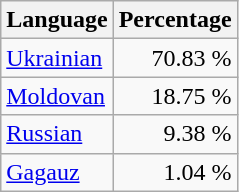<table class="wikitable">
<tr>
<th>Language</th>
<th>Percentage</th>
</tr>
<tr>
<td><a href='#'>Ukrainian</a></td>
<td align="right">70.83 %</td>
</tr>
<tr>
<td><a href='#'>Moldovan</a></td>
<td align="right">18.75 %</td>
</tr>
<tr>
<td><a href='#'>Russian</a></td>
<td align="right">9.38 %</td>
</tr>
<tr>
<td><a href='#'>Gagauz</a></td>
<td align="right">1.04 %</td>
</tr>
</table>
